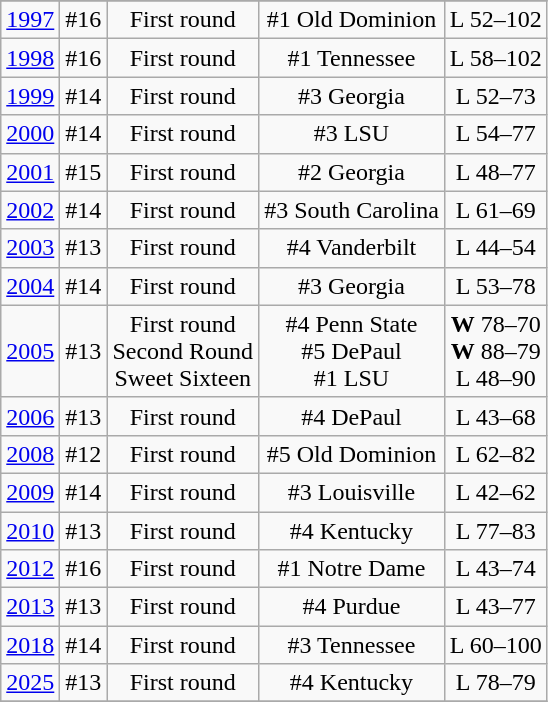<table class="wikitable" style="text-align:center">
<tr>
</tr>
<tr>
<td rowspan=1><a href='#'>1997</a></td>
<td>#16</td>
<td>First round</td>
<td>#1 Old Dominion</td>
<td>L 52–102</td>
</tr>
<tr style="text-align:center;">
<td rowspan=1><a href='#'>1998</a></td>
<td>#16</td>
<td>First round</td>
<td>#1 Tennessee</td>
<td>L 58–102</td>
</tr>
<tr style="text-align:center;">
<td rowspan=1><a href='#'>1999</a></td>
<td>#14</td>
<td>First round</td>
<td>#3 Georgia</td>
<td>L 52–73</td>
</tr>
<tr style="text-align:center;">
<td rowspan=1><a href='#'>2000</a></td>
<td>#14</td>
<td>First round</td>
<td>#3 LSU</td>
<td>L 54–77</td>
</tr>
<tr style="text-align:center;">
<td rowspan=1><a href='#'>2001</a></td>
<td>#15</td>
<td>First round</td>
<td>#2 Georgia</td>
<td>L 48–77</td>
</tr>
<tr style="text-align:center;">
<td rowspan=1><a href='#'>2002</a></td>
<td>#14</td>
<td>First round</td>
<td>#3 South Carolina</td>
<td>L 61–69</td>
</tr>
<tr style="text-align:center;">
<td rowspan=1><a href='#'>2003</a></td>
<td>#13</td>
<td>First round</td>
<td>#4 Vanderbilt</td>
<td>L 44–54</td>
</tr>
<tr style="text-align:center;">
<td rowspan=1><a href='#'>2004</a></td>
<td>#14</td>
<td>First round</td>
<td>#3 Georgia</td>
<td>L 53–78</td>
</tr>
<tr style="text-align:center;">
<td rowspan=1><a href='#'>2005</a></td>
<td>#13</td>
<td>First round<br>Second Round<br>Sweet Sixteen</td>
<td>#4 Penn State<br>#5 DePaul<br>#1 LSU</td>
<td><strong>W</strong> 78–70<br><strong>W</strong> 88–79<br>L 48–90</td>
</tr>
<tr style="text-align:center;">
<td rowspan=1><a href='#'>2006</a></td>
<td>#13</td>
<td>First round</td>
<td>#4 DePaul</td>
<td>L 43–68</td>
</tr>
<tr style="text-align:center;">
<td rowspan=1><a href='#'>2008</a></td>
<td>#12</td>
<td>First round</td>
<td>#5 Old Dominion</td>
<td>L 62–82</td>
</tr>
<tr style="text-align:center;">
<td rowspan=1><a href='#'>2009</a></td>
<td>#14</td>
<td>First round</td>
<td>#3 Louisville</td>
<td>L 42–62</td>
</tr>
<tr style="text-align:center;">
<td rowspan=1><a href='#'>2010</a></td>
<td>#13</td>
<td>First round</td>
<td>#4 Kentucky</td>
<td>L 77–83</td>
</tr>
<tr style="text-align:center;">
<td rowspan=1><a href='#'>2012</a></td>
<td>#16</td>
<td>First round</td>
<td>#1 Notre Dame</td>
<td>L 43–74</td>
</tr>
<tr style="text-align:center;">
<td rowspan=1><a href='#'>2013</a></td>
<td>#13</td>
<td>First round</td>
<td>#4 Purdue</td>
<td>L 43–77</td>
</tr>
<tr style="text-align:center;">
<td rowspan=1><a href='#'>2018</a></td>
<td>#14</td>
<td>First round</td>
<td>#3 Tennessee</td>
<td>L 60–100</td>
</tr>
<tr style="text-align:center;">
<td rowspan=1><a href='#'>2025</a></td>
<td>#13</td>
<td>First round</td>
<td>#4 Kentucky</td>
<td>L 78–79</td>
</tr>
<tr style="text-align:center;">
</tr>
</table>
